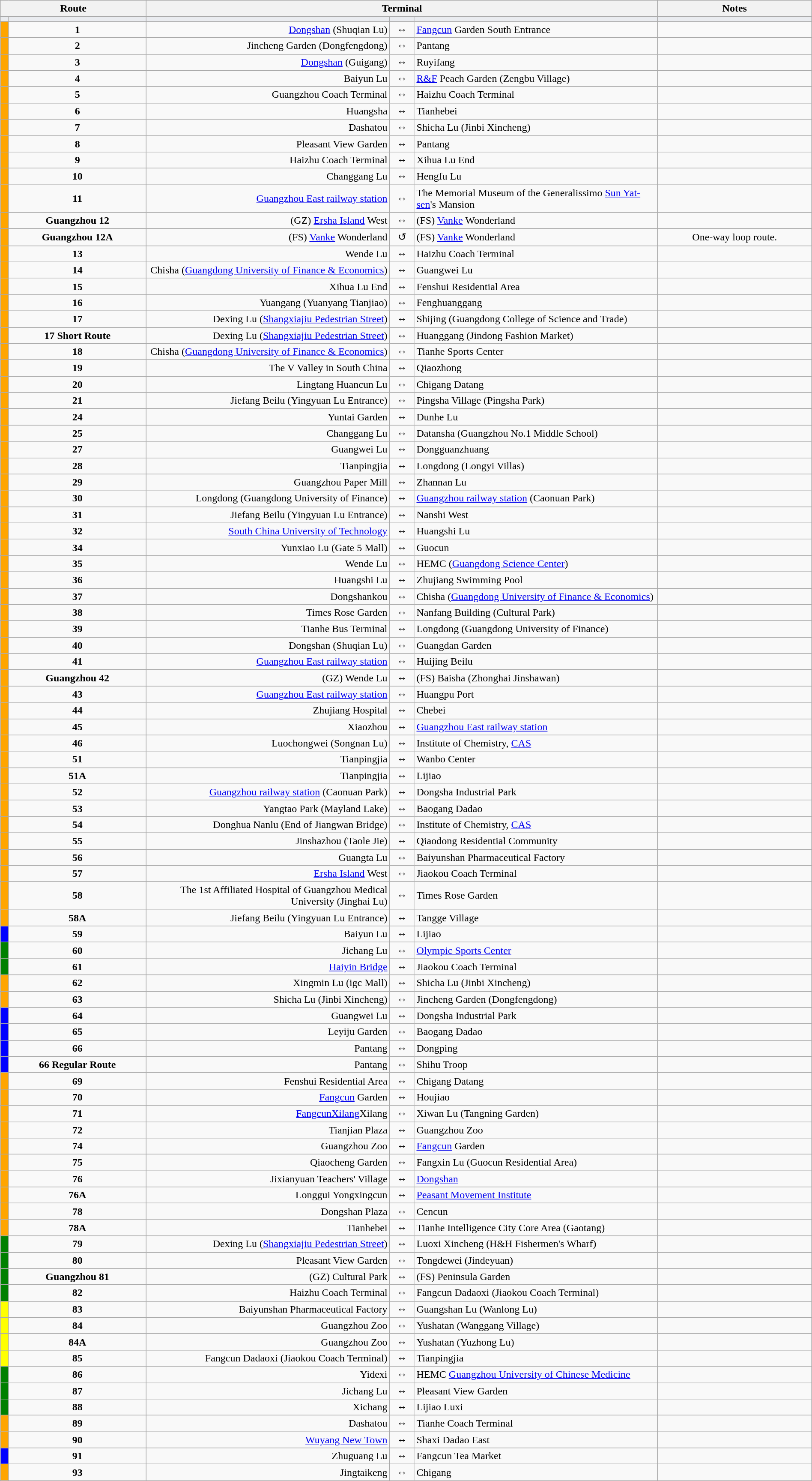<table class="wikitable sortable" style="width:100%; text-align:center">
<tr>
<th colspan="2" width="18%">Route</th>
<th colspan="3">Terminal</th>
<th width="19%">Notes</th>
</tr>
<tr style="background:#EAECF0" height=0>
<td width="1%"></td>
<td></td>
<td width="30%"></td>
<td></td>
<td width="30%"></td>
<td></td>
</tr>
<tr>
<td style="background:orange"></td>
<td><strong>1</strong></td>
<td align=right><a href='#'>Dongshan</a> (Shuqian Lu)</td>
<td>↔</td>
<td align=left><a href='#'>Fangcun</a> Garden South Entrance</td>
<td></td>
</tr>
<tr>
<td style="background:orange"></td>
<td><strong>2</strong></td>
<td align=right>Jincheng Garden (Dongfengdong)</td>
<td>↔</td>
<td align=left>Pantang</td>
<td></td>
</tr>
<tr>
<td style="background:orange"></td>
<td><strong>3</strong></td>
<td align=right><a href='#'>Dongshan</a> (Guigang)</td>
<td>↔</td>
<td align=left>Ruyifang</td>
<td></td>
</tr>
<tr>
<td style="background:orange"></td>
<td><strong>4</strong></td>
<td align=right>Baiyun Lu</td>
<td>↔</td>
<td align=left><a href='#'>R&F</a> Peach Garden (Zengbu Village)</td>
<td></td>
</tr>
<tr>
<td style="background:orange"></td>
<td><strong>5</strong></td>
<td align=right>Guangzhou Coach Terminal</td>
<td>↔</td>
<td align=left>Haizhu Coach Terminal</td>
<td></td>
</tr>
<tr>
<td style="background:orange"></td>
<td><strong>6</strong></td>
<td align=right>Huangsha</td>
<td>↔</td>
<td align=left>Tianhebei</td>
<td></td>
</tr>
<tr>
<td style="background:orange"></td>
<td><strong>7</strong></td>
<td align=right>Dashatou</td>
<td>↔</td>
<td align=left>Shicha Lu (Jinbi Xincheng)</td>
<td></td>
</tr>
<tr>
<td style="background:orange"></td>
<td><strong>8</strong></td>
<td align=right>Pleasant View Garden</td>
<td>↔</td>
<td align=left>Pantang</td>
<td></td>
</tr>
<tr>
<td style="background:orange"></td>
<td><strong>9</strong></td>
<td align=right>Haizhu Coach Terminal</td>
<td>↔</td>
<td align=left>Xihua Lu End</td>
<td></td>
</tr>
<tr>
<td style="background:orange"></td>
<td><strong>10</strong></td>
<td align=right>Changgang Lu</td>
<td>↔</td>
<td align=left>Hengfu Lu</td>
<td></td>
</tr>
<tr>
<td style="background:orange"></td>
<td><strong>11</strong></td>
<td align=right><a href='#'>Guangzhou East railway station</a></td>
<td>↔</td>
<td align=left>The Memorial Museum of the Generalissimo <a href='#'>Sun Yat-sen</a>'s Mansion</td>
<td></td>
</tr>
<tr>
<td style="background:orange"></td>
<td><strong>Guangzhou 12</strong></td>
<td align=right>(GZ) <a href='#'>Ersha Island</a> West</td>
<td>↔</td>
<td align=left>(FS) <a href='#'>Vanke</a> Wonderland</td>
<td></td>
</tr>
<tr>
<td style="background:orange"></td>
<td><strong>Guangzhou 12A</strong></td>
<td align=right>(FS) <a href='#'>Vanke</a> Wonderland</td>
<td>↺</td>
<td align=left>(FS) <a href='#'>Vanke</a> Wonderland</td>
<td>One-way loop route.</td>
</tr>
<tr>
<td style="background:orange"></td>
<td><strong>13</strong></td>
<td align=right>Wende Lu</td>
<td>↔</td>
<td align=left>Haizhu Coach Terminal</td>
<td></td>
</tr>
<tr>
<td style="background:orange"></td>
<td><strong>14</strong></td>
<td align=right>Chisha (<a href='#'>Guangdong University of Finance & Economics</a>)</td>
<td>↔</td>
<td align=left>Guangwei Lu</td>
<td></td>
</tr>
<tr>
<td style="background:orange"></td>
<td><strong>15</strong></td>
<td align=right>Xihua Lu End</td>
<td>↔</td>
<td align=left>Fenshui Residential Area</td>
<td></td>
</tr>
<tr>
<td style="background:orange"></td>
<td><strong>16</strong></td>
<td align=right>Yuangang (Yuanyang Tianjiao)</td>
<td>↔</td>
<td align=left>Fenghuanggang</td>
<td></td>
</tr>
<tr>
<td style="background:orange"></td>
<td><strong>17</strong></td>
<td align=right>Dexing Lu (<a href='#'>Shangxiajiu Pedestrian Street</a>)</td>
<td>↔</td>
<td align=left>Shijing (Guangdong College of Science and Trade)</td>
<td></td>
</tr>
<tr>
<td style="background:orange"></td>
<td><strong>17 Short Route</strong></td>
<td align=right>Dexing Lu (<a href='#'>Shangxiajiu Pedestrian Street</a>)</td>
<td>↔</td>
<td align=left>Huanggang (Jindong Fashion Market)</td>
<td></td>
</tr>
<tr>
<td style="background:orange"></td>
<td><strong>18</strong></td>
<td align=right>Chisha (<a href='#'>Guangdong University of Finance & Economics</a>)</td>
<td>↔</td>
<td align=left>Tianhe Sports Center</td>
<td></td>
</tr>
<tr>
<td style="background:orange"></td>
<td><strong>19</strong></td>
<td align=right>The V Valley in South China</td>
<td>↔</td>
<td align=left>Qiaozhong</td>
<td></td>
</tr>
<tr>
<td style="background:orange"></td>
<td><strong>20</strong></td>
<td align=right>Lingtang Huancun Lu</td>
<td>↔</td>
<td align=left>Chigang Datang</td>
<td></td>
</tr>
<tr>
<td style="background:orange"></td>
<td><strong>21</strong></td>
<td align=right>Jiefang Beilu (Yingyuan Lu Entrance)</td>
<td>↔</td>
<td align=left>Pingsha Village (Pingsha Park)</td>
<td></td>
</tr>
<tr>
<td style="background:orange"></td>
<td><strong>24</strong></td>
<td align=right>Yuntai Garden</td>
<td>↔</td>
<td align=left>Dunhe Lu</td>
<td></td>
</tr>
<tr>
<td style="background:orange"></td>
<td><strong>25</strong></td>
<td align=right>Changgang Lu</td>
<td>↔</td>
<td align=left>Datansha (Guangzhou No.1 Middle School)</td>
<td></td>
</tr>
<tr>
<td style="background:orange"></td>
<td><strong>27</strong></td>
<td align=right>Guangwei Lu</td>
<td>↔</td>
<td align=left>Dongguanzhuang</td>
<td></td>
</tr>
<tr>
<td style="background:orange"></td>
<td><strong>28</strong></td>
<td align=right>Tianpingjia</td>
<td>↔</td>
<td align=left>Longdong (Longyi Villas)</td>
<td></td>
</tr>
<tr>
<td style="background:orange"></td>
<td><strong>29</strong></td>
<td align=right>Guangzhou Paper Mill</td>
<td>↔</td>
<td align=left>Zhannan Lu</td>
<td></td>
</tr>
<tr>
<td style="background:orange"></td>
<td><strong>30</strong></td>
<td align=right>Longdong (Guangdong University of Finance)</td>
<td>↔</td>
<td align=left><a href='#'>Guangzhou railway station</a> (Caonuan Park)</td>
<td></td>
</tr>
<tr>
<td style="background:orange"></td>
<td><strong>31</strong></td>
<td align=right>Jiefang Beilu (Yingyuan Lu Entrance)</td>
<td>↔</td>
<td align=left>Nanshi West</td>
<td></td>
</tr>
<tr>
<td style="background:orange"></td>
<td><strong>32</strong></td>
<td align=right><a href='#'>South China University of Technology</a></td>
<td>↔</td>
<td align=left>Huangshi Lu</td>
<td></td>
</tr>
<tr>
<td style="background:orange"></td>
<td><strong>34</strong></td>
<td align=right>Yunxiao Lu (Gate 5 Mall)</td>
<td>↔</td>
<td align=left>Guocun</td>
<td></td>
</tr>
<tr>
<td style="background:orange"></td>
<td><strong>35</strong></td>
<td align=right>Wende Lu</td>
<td>↔</td>
<td align=left>HEMC (<a href='#'>Guangdong Science Center</a>)</td>
<td></td>
</tr>
<tr>
<td style="background:orange"></td>
<td><strong>36</strong></td>
<td align=right>Huangshi Lu</td>
<td>↔</td>
<td align=left>Zhujiang Swimming Pool</td>
<td></td>
</tr>
<tr>
<td style="background:orange"></td>
<td><strong>37</strong></td>
<td align=right>Dongshankou</td>
<td>↔</td>
<td align=left>Chisha (<a href='#'>Guangdong University of Finance & Economics</a>)</td>
<td></td>
</tr>
<tr>
<td style="background:orange"></td>
<td><strong>38</strong></td>
<td align=right>Times Rose Garden</td>
<td>↔</td>
<td align=left>Nanfang Building (Cultural Park)</td>
<td></td>
</tr>
<tr>
<td style="background:orange"></td>
<td><strong>39</strong></td>
<td align=right>Tianhe Bus Terminal</td>
<td>↔</td>
<td align=left>Longdong (Guangdong University of Finance)</td>
<td></td>
</tr>
<tr>
<td style="background:orange"></td>
<td><strong>40</strong></td>
<td align=right>Dongshan (Shuqian Lu)</td>
<td>↔</td>
<td align=left>Guangdan Garden</td>
<td></td>
</tr>
<tr>
<td style="background:orange"></td>
<td><strong>41</strong></td>
<td align=right><a href='#'>Guangzhou East railway station</a></td>
<td>↔</td>
<td align=left>Huijing Beilu</td>
<td></td>
</tr>
<tr>
<td style="background:orange"></td>
<td><strong>Guangzhou 42</strong></td>
<td align=right>(GZ) Wende Lu</td>
<td>↔</td>
<td align=left>(FS) Baisha (Zhonghai Jinshawan)</td>
<td></td>
</tr>
<tr>
<td style="background:orange"></td>
<td><strong>43</strong></td>
<td align=right><a href='#'>Guangzhou East railway station</a></td>
<td>↔</td>
<td align=left>Huangpu Port</td>
<td></td>
</tr>
<tr>
<td style="background:orange"></td>
<td><strong>44</strong></td>
<td align=right>Zhujiang Hospital</td>
<td>↔</td>
<td align=left>Chebei</td>
<td></td>
</tr>
<tr>
<td style="background:orange"></td>
<td><strong>45</strong></td>
<td align=right>Xiaozhou</td>
<td>↔</td>
<td align=left><a href='#'>Guangzhou East railway station</a></td>
<td></td>
</tr>
<tr>
<td style="background:orange"></td>
<td><strong>46</strong></td>
<td align=right>Luochongwei (Songnan Lu)</td>
<td>↔</td>
<td align=left>Institute of Chemistry, <a href='#'>CAS</a></td>
<td></td>
</tr>
<tr>
<td style="background:orange"></td>
<td><strong>51</strong></td>
<td align=right>Tianpingjia</td>
<td>↔</td>
<td align=left>Wanbo Center</td>
<td></td>
</tr>
<tr>
<td style="background:orange"></td>
<td><strong>51A</strong></td>
<td align=right>Tianpingjia</td>
<td>↔</td>
<td align=left>Lijiao</td>
<td></td>
</tr>
<tr>
<td style="background:orange"></td>
<td><strong>52</strong></td>
<td align=right><a href='#'>Guangzhou railway station</a> (Caonuan Park)</td>
<td>↔</td>
<td align=left>Dongsha Industrial Park</td>
<td></td>
</tr>
<tr>
<td style="background:orange"></td>
<td><strong>53</strong></td>
<td align=right>Yangtao Park (Mayland Lake)</td>
<td>↔</td>
<td align=left>Baogang Dadao</td>
<td></td>
</tr>
<tr>
<td style="background:orange"></td>
<td><strong>54</strong></td>
<td align=right>Donghua Nanlu (End of Jiangwan Bridge)</td>
<td>↔</td>
<td align=left>Institute of Chemistry, <a href='#'>CAS</a></td>
<td></td>
</tr>
<tr>
<td style="background:orange"></td>
<td><strong>55</strong></td>
<td align=right>Jinshazhou (Taole Jie)</td>
<td>↔</td>
<td align=left>Qiaodong Residential Community</td>
<td></td>
</tr>
<tr>
<td style="background:orange"></td>
<td><strong>56</strong></td>
<td align=right>Guangta Lu</td>
<td>↔</td>
<td align=left>Baiyunshan Pharmaceutical Factory</td>
<td></td>
</tr>
<tr>
<td style="background:orange"></td>
<td><strong>57</strong></td>
<td align=right><a href='#'>Ersha Island</a> West</td>
<td>↔</td>
<td align=left>Jiaokou Coach Terminal</td>
<td></td>
</tr>
<tr>
<td style="background:orange"></td>
<td><strong>58</strong></td>
<td align=right>The 1st Affiliated Hospital of Guangzhou Medical University (Jinghai Lu)</td>
<td>↔</td>
<td align=left>Times Rose Garden</td>
<td></td>
</tr>
<tr>
<td style="background:orange"></td>
<td><strong>58A</strong></td>
<td align=right>Jiefang Beilu (Yingyuan Lu Entrance)</td>
<td>↔</td>
<td align=left>Tangge Village</td>
<td></td>
</tr>
<tr>
<td style="background:blue"></td>
<td><strong>59</strong></td>
<td align=right>Baiyun Lu</td>
<td>↔</td>
<td align=left>Lijiao</td>
<td></td>
</tr>
<tr>
<td style="background:green"></td>
<td><strong>60</strong></td>
<td align=right>Jichang Lu</td>
<td>↔</td>
<td align=left><a href='#'>Olympic Sports Center</a></td>
<td></td>
</tr>
<tr>
<td style="background:green"></td>
<td><strong>61</strong></td>
<td align=right><a href='#'>Haiyin Bridge</a></td>
<td>↔</td>
<td align=left>Jiaokou Coach Terminal</td>
<td></td>
</tr>
<tr>
<td style="background:orange"></td>
<td><strong>62</strong></td>
<td align=right>Xingmin Lu (igc Mall)</td>
<td>↔</td>
<td align=left>Shicha Lu (Jinbi Xincheng)</td>
<td></td>
</tr>
<tr>
<td style="background:orange"></td>
<td><strong>63</strong></td>
<td align=right>Shicha Lu (Jinbi Xincheng)</td>
<td>↔</td>
<td align=left>Jincheng Garden (Dongfengdong)</td>
<td></td>
</tr>
<tr>
<td style="background:blue"></td>
<td><strong>64</strong></td>
<td align=right>Guangwei Lu</td>
<td>↔</td>
<td align=left>Dongsha Industrial Park</td>
<td></td>
</tr>
<tr>
<td style="background:blue"></td>
<td><strong>65</strong></td>
<td align=right>Leyiju Garden</td>
<td>↔</td>
<td align=left>Baogang Dadao</td>
<td></td>
</tr>
<tr>
<td style="background:blue"></td>
<td><strong>66</strong></td>
<td align=right>Pantang</td>
<td>↔</td>
<td align=left>Dongping</td>
<td></td>
</tr>
<tr>
<td style="background:blue"></td>
<td><strong>66 Regular Route</strong></td>
<td align=right>Pantang</td>
<td>↔</td>
<td align=left>Shihu Troop</td>
<td></td>
</tr>
<tr>
<td style="background:orange"></td>
<td><strong>69</strong></td>
<td align=right>Fenshui Residential Area</td>
<td>↔</td>
<td align=left>Chigang Datang</td>
<td></td>
</tr>
<tr>
<td style="background:orange"></td>
<td><strong>70</strong></td>
<td align=right><a href='#'>Fangcun</a> Garden</td>
<td>↔</td>
<td align=left>Houjiao</td>
<td></td>
</tr>
<tr>
<td style="background:orange"></td>
<td><strong>71</strong></td>
<td align=right><a href='#'>FangcunXilang</a>Xilang</td>
<td>↔</td>
<td align=left>Xiwan Lu (Tangning Garden)</td>
<td></td>
</tr>
<tr>
<td style="background:orange"></td>
<td><strong>72</strong></td>
<td align=right>Tianjian Plaza</td>
<td>↔</td>
<td align=left>Guangzhou Zoo</td>
<td></td>
</tr>
<tr>
<td style="background:orange"></td>
<td><strong>74</strong></td>
<td align=right>Guangzhou Zoo</td>
<td>↔</td>
<td align=left><a href='#'>Fangcun</a> Garden</td>
<td></td>
</tr>
<tr>
<td style="background:orange"></td>
<td><strong>75</strong></td>
<td align=right>Qiaocheng Garden</td>
<td>↔</td>
<td align=left>Fangxin Lu (Guocun Residential Area)</td>
<td></td>
</tr>
<tr>
<td style="background:orange"></td>
<td><strong>76</strong></td>
<td align=right>Jixianyuan Teachers' Village</td>
<td>↔</td>
<td align=left><a href='#'>Dongshan</a></td>
<td></td>
</tr>
<tr>
<td style="background:orange"></td>
<td><strong>76A</strong></td>
<td align=right>Longgui Yongxingcun</td>
<td>↔</td>
<td align=left><a href='#'>Peasant Movement Institute</a></td>
<td></td>
</tr>
<tr>
<td style="background:orange"></td>
<td><strong>78</strong></td>
<td align=right>Dongshan Plaza</td>
<td>↔</td>
<td align=left>Cencun</td>
<td></td>
</tr>
<tr>
<td style="background:orange"></td>
<td><strong>78A</strong></td>
<td align=right>Tianhebei</td>
<td>↔</td>
<td align=left>Tianhe Intelligence City Core Area (Gaotang)</td>
<td></td>
</tr>
<tr>
<td style="background:green"></td>
<td><strong>79</strong></td>
<td align=right>Dexing Lu (<a href='#'>Shangxiajiu Pedestrian Street</a>)</td>
<td>↔</td>
<td align=left>Luoxi Xincheng (H&H Fishermen's Wharf)</td>
<td></td>
</tr>
<tr>
<td style="background:green"></td>
<td><strong>80</strong></td>
<td align=right>Pleasant View Garden</td>
<td>↔</td>
<td align=left>Tongdewei (Jindeyuan)</td>
<td></td>
</tr>
<tr>
<td style="background:green"></td>
<td><strong>Guangzhou 81</strong></td>
<td align=right>(GZ) Cultural Park</td>
<td>↔</td>
<td align=left>(FS) Peninsula Garden</td>
<td></td>
</tr>
<tr>
<td style="background:green"></td>
<td><strong>82</strong></td>
<td align=right>Haizhu Coach Terminal</td>
<td>↔</td>
<td align=left>Fangcun Dadaoxi (Jiaokou Coach Terminal)</td>
<td></td>
</tr>
<tr>
<td style="background:yellow"></td>
<td><strong>83</strong></td>
<td align=right>Baiyunshan Pharmaceutical Factory</td>
<td>↔</td>
<td align=left>Guangshan Lu (Wanlong Lu)</td>
<td></td>
</tr>
<tr>
<td style="background:yellow"></td>
<td><strong>84</strong></td>
<td align=right>Guangzhou Zoo</td>
<td>↔</td>
<td align=left>Yushatan (Wanggang Village)</td>
<td></td>
</tr>
<tr>
<td style="background:yellow"></td>
<td><strong>84A</strong></td>
<td align=right>Guangzhou Zoo</td>
<td>↔</td>
<td align=left>Yushatan (Yuzhong Lu)</td>
<td></td>
</tr>
<tr>
<td style="background:yellow"></td>
<td><strong>85</strong></td>
<td align=right>Fangcun Dadaoxi (Jiaokou Coach Terminal)</td>
<td>↔</td>
<td align=left>Tianpingjia</td>
<td></td>
</tr>
<tr>
<td style="background:green"></td>
<td><strong>86</strong></td>
<td align=right>Yidexi</td>
<td>↔</td>
<td align=left>HEMC <a href='#'>Guangzhou University of Chinese Medicine</a></td>
<td></td>
</tr>
<tr>
<td style="background:green"></td>
<td><strong>87</strong></td>
<td align=right>Jichang Lu</td>
<td>↔</td>
<td align=left>Pleasant View Garden</td>
<td></td>
</tr>
<tr>
<td style="background:green"></td>
<td><strong>88</strong></td>
<td align=right>Xichang</td>
<td>↔</td>
<td align=left>Lijiao Luxi</td>
<td></td>
</tr>
<tr>
<td style="background:orange"></td>
<td><strong>89</strong></td>
<td align=right>Dashatou</td>
<td>↔</td>
<td align=left>Tianhe Coach Terminal</td>
<td></td>
</tr>
<tr>
<td style="background:orange"></td>
<td><strong>90</strong></td>
<td align=right><a href='#'>Wuyang New Town</a></td>
<td>↔</td>
<td align=left>Shaxi Dadao East</td>
<td></td>
</tr>
<tr>
<td style="background:blue"></td>
<td><strong>91</strong></td>
<td align=right>Zhuguang Lu</td>
<td>↔</td>
<td align=left>Fangcun Tea Market</td>
<td></td>
</tr>
<tr>
<td style="background:orange"></td>
<td><strong>93</strong></td>
<td align=right>Jingtaikeng</td>
<td>↔</td>
<td align=left>Chigang</td>
<td></td>
</tr>
</table>
